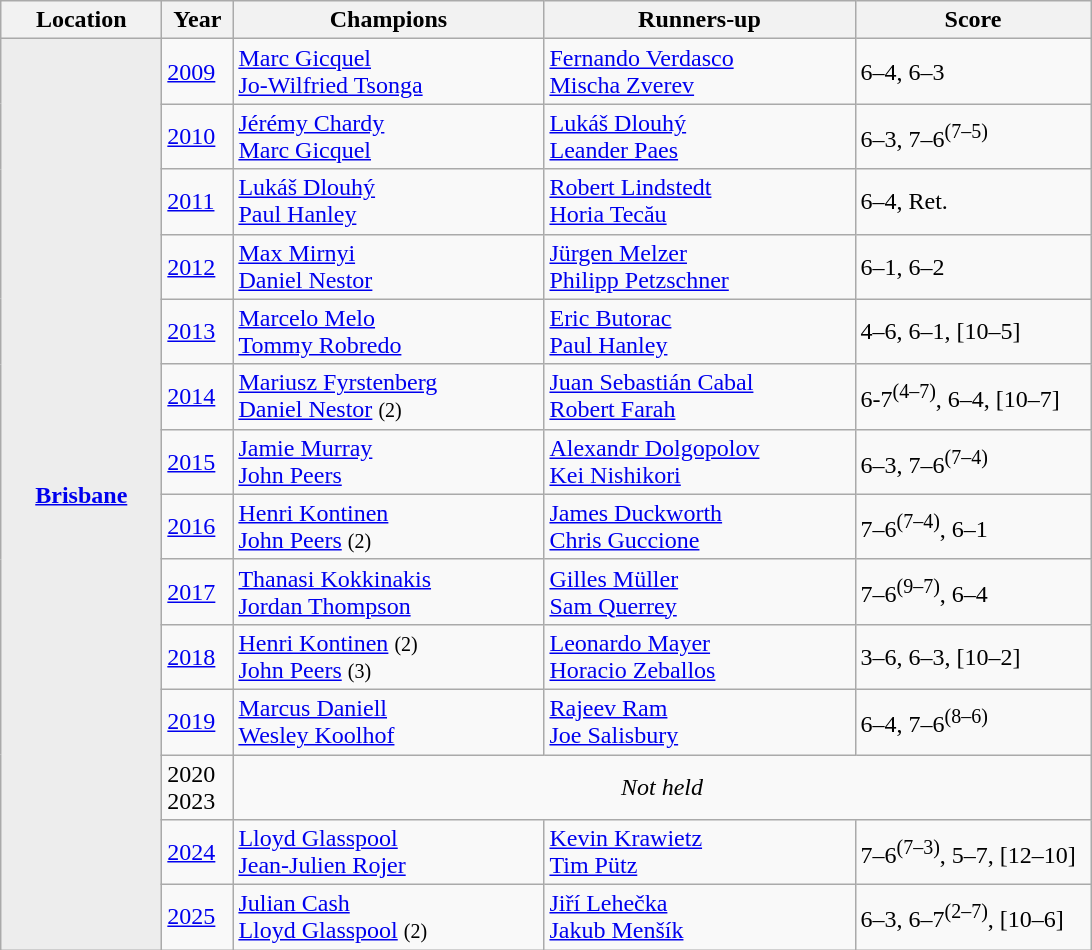<table class="wikitable">
<tr>
<th style="width:100px">Location</th>
<th style="width:40px">Year</th>
<th style="width:200px">Champions</th>
<th style="width:200px">Runners-up</th>
<th style="width:150px" class="unsortable">Score</th>
</tr>
<tr>
<th rowspan="14" style="background:#ededed"><a href='#'>Brisbane</a></th>
<td><a href='#'>2009</a></td>
<td> <a href='#'>Marc Gicquel</a><br> <a href='#'>Jo-Wilfried Tsonga</a></td>
<td> <a href='#'>Fernando Verdasco</a><br> <a href='#'>Mischa Zverev</a></td>
<td>6–4, 6–3</td>
</tr>
<tr>
<td><a href='#'>2010</a></td>
<td> <a href='#'>Jérémy Chardy</a><br>  <a href='#'>Marc Gicquel</a></td>
<td> <a href='#'>Lukáš Dlouhý</a><br> <a href='#'>Leander Paes</a></td>
<td>6–3, 7–6<sup>(7–5)</sup></td>
</tr>
<tr>
<td><a href='#'>2011</a></td>
<td> <a href='#'>Lukáš Dlouhý</a> <br>  <a href='#'>Paul Hanley</a></td>
<td> <a href='#'>Robert Lindstedt</a> <br>  <a href='#'>Horia Tecău</a></td>
<td>6–4, Ret.</td>
</tr>
<tr>
<td><a href='#'>2012</a></td>
<td> <a href='#'>Max Mirnyi</a><br> <a href='#'>Daniel Nestor</a></td>
<td> <a href='#'>Jürgen Melzer</a> <br> <a href='#'>Philipp Petzschner</a></td>
<td>6–1, 6–2</td>
</tr>
<tr>
<td><a href='#'>2013</a></td>
<td> <a href='#'>Marcelo Melo</a><br> <a href='#'>Tommy Robredo</a></td>
<td> <a href='#'>Eric Butorac</a><br> <a href='#'>Paul Hanley</a></td>
<td>4–6, 6–1, [10–5]</td>
</tr>
<tr>
<td><a href='#'>2014</a></td>
<td> <a href='#'>Mariusz Fyrstenberg</a><br> <a href='#'>Daniel Nestor</a> <small>(2)</small></td>
<td> <a href='#'>Juan Sebastián Cabal</a><br> <a href='#'>Robert Farah</a></td>
<td>6-7<sup>(4–7)</sup>, 6–4, [10–7]</td>
</tr>
<tr>
<td><a href='#'>2015</a></td>
<td> <a href='#'>Jamie Murray</a><br> <a href='#'>John Peers</a></td>
<td> <a href='#'>Alexandr Dolgopolov</a><br> <a href='#'>Kei Nishikori</a></td>
<td>6–3, 7–6<sup>(7–4)</sup></td>
</tr>
<tr>
<td><a href='#'>2016</a></td>
<td> <a href='#'>Henri Kontinen</a><br> <a href='#'>John Peers</a> <small>(2)</small></td>
<td> <a href='#'>James Duckworth</a><br> <a href='#'>Chris Guccione</a></td>
<td>7–6<sup>(7–4)</sup>, 6–1</td>
</tr>
<tr>
<td><a href='#'>2017</a></td>
<td> <a href='#'>Thanasi Kokkinakis</a><br> <a href='#'>Jordan Thompson</a></td>
<td> <a href='#'>Gilles Müller</a><br> <a href='#'>Sam Querrey</a></td>
<td>7–6<sup>(9–7)</sup>, 6–4</td>
</tr>
<tr>
<td><a href='#'>2018</a></td>
<td> <a href='#'>Henri Kontinen</a> <small>(2)</small> <br> <a href='#'>John Peers</a> <small>(3)</small></td>
<td> <a href='#'>Leonardo Mayer</a> <br> <a href='#'>Horacio Zeballos</a></td>
<td>3–6, 6–3, [10–2]</td>
</tr>
<tr>
<td><a href='#'>2019</a></td>
<td> <a href='#'>Marcus Daniell</a><br> <a href='#'>Wesley Koolhof</a></td>
<td> <a href='#'>Rajeev Ram</a><br> <a href='#'>Joe Salisbury</a></td>
<td>6–4, 7–6<sup>(8–6)</sup></td>
</tr>
<tr>
<td>2020 2023</td>
<td colspan="3" align="center"><em>Not held</em></td>
</tr>
<tr>
<td><a href='#'>2024</a></td>
<td> <a href='#'>Lloyd Glasspool</a><br> <a href='#'>Jean-Julien Rojer</a></td>
<td> <a href='#'>Kevin Krawietz</a><br> <a href='#'>Tim Pütz</a></td>
<td>7–6<sup>(7–3)</sup>, 5–7, [12–10]</td>
</tr>
<tr>
<td><a href='#'>2025</a></td>
<td> <a href='#'>Julian Cash</a><br> <a href='#'>Lloyd Glasspool</a> <small>(2)</small></td>
<td> <a href='#'>Jiří Lehečka</a><br> <a href='#'>Jakub Menšík</a></td>
<td>6–3, 6–7<sup>(2–7)</sup>, [10–6]</td>
</tr>
</table>
